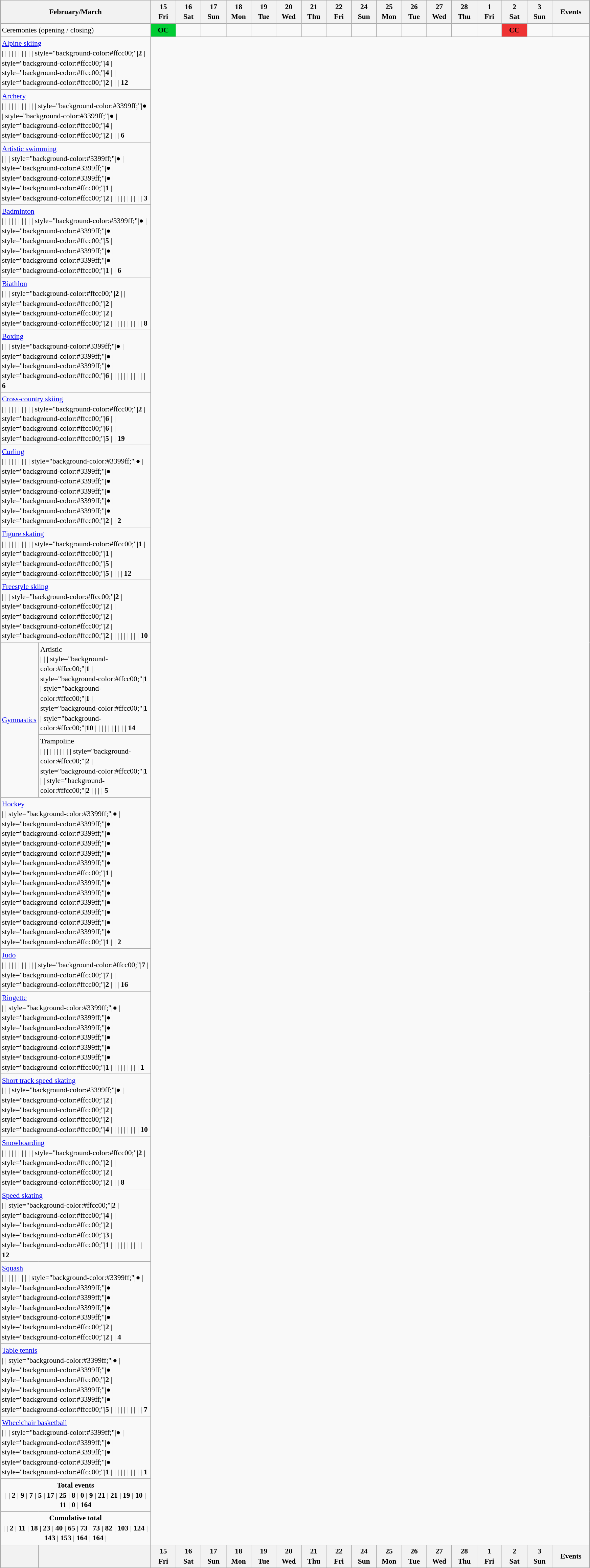<table class="wikitable" style="margin:0.5em auto; font-size:90%; line-height:1.35em; width:92%;">
<tr>
<th style="width:19%;" colspan=2>February/March</th>
<th style="width:4%;">15<br>Fri</th>
<th style="width:4%;">16<br>Sat</th>
<th style="width:4%;">17<br>Sun</th>
<th style="width:4%;">18<br>Mon</th>
<th style="width:4%;">19<br>Tue</th>
<th style="width:4%;">20<br>Wed</th>
<th style="width:4%;">21<br>Thu</th>
<th style="width:4%;">22<br>Fri</th>
<th style="width:4%;">24<br>Sun</th>
<th style="width:4%;">25<br>Mon</th>
<th style="width:4%;">26<br>Tue</th>
<th style="width:4%;">27<br>Wed</th>
<th style="width:4%;">28<br>Thu</th>
<th style="width:4%;">1<br>Fri</th>
<th style="width:4%;">2<br>Sat</th>
<th style="width:4%;">3<br>Sun</th>
<th style="width:6%;">Events</th>
</tr>
<tr>
<td style="text-align:left;" colspan=2>Ceremonies (opening / closing)</td>
<td style="background-color:#00cc33;text-align:center;"><strong>OC</strong></td>
<td></td>
<td></td>
<td></td>
<td></td>
<td></td>
<td></td>
<td></td>
<td></td>
<td></td>
<td></td>
<td></td>
<td></td>
<td></td>
<td style="background-color:#ee3333;text-align:center;"><strong>CC</strong></td>
<td></td>
<td></td>
</tr>
<tr style="text-align:center;">
<td style="text-align:left;"colspan=2> <a href='#'>Alpine skiing</a><br>| 
| 
| 
| 
| 
| 
| 
| 
| 
| style="background-color:#ffcc00;"|<strong>2</strong>
| style="background-color:#ffcc00;"|<strong>4</strong>
| style="background-color:#ffcc00;"|<strong>4</strong>
|
|  style="background-color:#ffcc00;"|<strong>2</strong>
| 
| 
| <strong>12</strong></td>
</tr>
<tr style="text-align:center;">
<td style="text-align:left;"colspan=2> <a href='#'>Archery</a><br>| 
| 
| 
| 
| 
| 
| 
| 
| 
| 
| style="background-color:#3399ff;"|●
| style="background-color:#3399ff;"|●
| style="background-color:#ffcc00;"|<strong>4</strong>
|  style="background-color:#ffcc00;"|<strong>2</strong>
| 
| 
| <strong>6</strong></td>
</tr>
<tr style="text-align:center;">
<td style="text-align:left;"colspan=2> <a href='#'>Artistic swimming</a><br>| 
| 
| style="background-color:#3399ff;"|●
| style="background-color:#3399ff;"|●
| style="background-color:#3399ff;"|●
| style="background-color:#ffcc00;"|<strong>1</strong>
| style="background-color:#ffcc00;"|<strong>2</strong>
| 
| 
| 
| 
| 
| 
|  
| 
| 
| <strong>3</strong></td>
</tr>
<tr style="text-align:center;">
<td style="text-align:left;"colspan=2> <a href='#'>Badminton</a><br>| 
| 
| 
| 
| 
| 
|
| 
| 
| style="background-color:#3399ff;"|●
| style="background-color:#3399ff;"|●
| style="background-color:#ffcc00;"|<strong>5</strong>
| style="background-color:#3399ff;"|●
| style="background-color:#3399ff;"|●
| style="background-color:#ffcc00;"|<strong>1</strong>
| 
| <strong>6</strong></td>
</tr>
<tr style="text-align:center;">
<td style="text-align:left;"colspan=2> <a href='#'>Biathlon</a><br>| 
| 
| style="background-color:#ffcc00;"|<strong>2</strong>
| 
| style="background-color:#ffcc00;"|<strong>2</strong>
| style="background-color:#ffcc00;"|<strong>2</strong>
| style="background-color:#ffcc00;"|<strong>2</strong>
| 
| 
| 
| 
| 
| 
|  
| 
| 
| <strong>8</strong></td>
</tr>
<tr style="text-align:center;">
<td style="text-align:left;"colspan=2> <a href='#'>Boxing</a><br>| 
| 
| style="background-color:#3399ff;"|●
| style="background-color:#3399ff;"|●
| style="background-color:#3399ff;"|●
| style="background-color:#ffcc00;"|<strong>6</strong>
|
| 
| 
| 
| 
| 
| 
| 
| 
| 
| <strong>6</strong></td>
</tr>
<tr style="text-align:center;">
<td style="text-align:left;"colspan=2> <a href='#'>Cross-country skiing</a><br>| 
| 
| 
| 
| 
| 
|
| 
| 
| style="background-color:#ffcc00;"|<strong>2</strong>
| style="background-color:#ffcc00;"|<strong>6</strong>
| 
| style="background-color:#ffcc00;"|<strong>6</strong>
| 
| style="background-color:#ffcc00;"|<strong>5</strong>
| 
| <strong>19</strong></td>
</tr>
<tr style="text-align:center;">
<td style="text-align:left;"colspan=2> <a href='#'>Curling</a><br>| 
| 
| 
| 
| 
|
|
| 
| style="background-color:#3399ff;"|●
| style="background-color:#3399ff;"|●
| style="background-color:#3399ff;"|●
| style="background-color:#3399ff;"|●
| style="background-color:#3399ff;"|●
| style="background-color:#3399ff;"|●
| style="background-color:#ffcc00;"|<strong>2</strong>
| 
| <strong>2</strong></td>
</tr>
<tr style="text-align:center;">
<td style="text-align:left;"colspan=2> <a href='#'>Figure skating</a><br>| 
| 
| 
| 
| 
|
|
| 
| 
| style="background-color:#ffcc00;"|<strong>1</strong>
| style="background-color:#ffcc00;"|<strong>1</strong>
| style="background-color:#ffcc00;"|<strong>5</strong>
| style="background-color:#ffcc00;"|<strong>5</strong>
| 
| 
| 
| <strong>12</strong></td>
</tr>
<tr style="text-align:center;">
<td style="text-align:left;"colspan=2> <a href='#'>Freestyle skiing</a><br>| 
| 
| style="background-color:#ffcc00;"|<strong>2</strong>
| style="background-color:#ffcc00;"|<strong>2</strong>
| 
| style="background-color:#ffcc00;"|<strong>2</strong>
| style="background-color:#ffcc00;"|<strong>2</strong>
| style="background-color:#ffcc00;"|<strong>2</strong>
| 
| 
|
| 
| 
| 
| 
| 
| <strong>10</strong></td>
</tr>
<tr style="text-align:center;">
<td align=left rowspan=2><a href='#'>Gymnastics</a></td>
<td style="text-align:left;"> Artistic<br>| 
| 
| style="background-color:#ffcc00;"|<strong>1</strong>
| style="background-color:#ffcc00;"|<strong>1</strong>
| style="background-color:#ffcc00;"|<strong>1</strong>
| style="background-color:#ffcc00;"|<strong>1</strong>
| style="background-color:#ffcc00;"|<strong>10</strong>
|
| 
| 
|
| 
| 
| 
| 
| 
| <strong>14</strong></td>
</tr>
<tr style="text-align:center;">
<td style="text-align:left;"> Trampoline<br>| 
| 
| 
| 
| 
| 
| 
|
| 
| style="background-color:#ffcc00;"|<strong>2</strong>
| style="background-color:#ffcc00;"|<strong>1</strong>
| 
| style="background-color:#ffcc00;"|<strong>2</strong>
| 
| 
| 
| <strong>5</strong></td>
</tr>
<tr style="text-align:center;">
<td style="text-align:left;"colspan=2> <a href='#'>Hockey</a><br>| 
| style="background-color:#3399ff;"|●
| style="background-color:#3399ff;"|●
| style="background-color:#3399ff;"|●
| style="background-color:#3399ff;"|●
| style="background-color:#3399ff;"|●
| style="background-color:#3399ff;"|●
| style="background-color:#ffcc00;"|<strong>1</strong>
| style="background-color:#3399ff;"|●
| style="background-color:#3399ff;"|●
| style="background-color:#3399ff;"|●
| style="background-color:#3399ff;"|●
| style="background-color:#3399ff;"|●
| style="background-color:#3399ff;"|●
| style="background-color:#ffcc00;"|<strong>1</strong>
| 
| <strong>2</strong></td>
</tr>
<tr style="text-align:center;">
<td style="text-align:left;"colspan=2> <a href='#'>Judo</a><br>| 
| 
| 
| 
| 
| 
| 
|
| 
| 
| style="background-color:#ffcc00;"|<strong>7</strong>
| style="background-color:#ffcc00;"|<strong>7</strong>
| 
| style="background-color:#ffcc00;"|<strong>2</strong>
| 
| 
| <strong>16</strong></td>
</tr>
<tr style="text-align:center;">
<td style="text-align:left;"colspan=2> <a href='#'>Ringette</a><br>| 
| style="background-color:#3399ff;"|●
| style="background-color:#3399ff;"|●
| style="background-color:#3399ff;"|●
| style="background-color:#3399ff;"|●
| style="background-color:#3399ff;"|●
| style="background-color:#3399ff;"|●
| style="background-color:#ffcc00;"|<strong>1</strong>
| 
| 
|
| 
| 
| 
| 
| 
| <strong>1</strong></td>
</tr>
<tr style="text-align:center;">
<td style="text-align:left;"colspan=2> <a href='#'>Short track speed skating</a><br>| 
| 
| style="background-color:#3399ff;"|●
| style="background-color:#ffcc00;"|<strong>2</strong>
| 
| style="background-color:#ffcc00;"|<strong>2</strong>
| style="background-color:#ffcc00;"|<strong>2</strong>
| style="background-color:#ffcc00;"|<strong>4</strong>
| 
| 
| 
| 
| 
| 
| 
| 
| <strong>10</strong></td>
</tr>
<tr style="text-align:center;">
<td style="text-align:left;"colspan=2> <a href='#'>Snowboarding</a><br>| 
| 
| 
| 
| 
| 
| 
| 
| 
| style="background-color:#ffcc00;"|<strong>2</strong>
| style="background-color:#ffcc00;"|<strong>2</strong>
| 
| style="background-color:#ffcc00;"|<strong>2</strong>
| style="background-color:#ffcc00;"|<strong>2</strong>
| 
| 
| <strong>8</strong></td>
</tr>
<tr style="text-align:center;">
<td style="text-align:left;"colspan=2> <a href='#'>Speed skating</a><br>| 
| style="background-color:#ffcc00;"|<strong>2</strong>
| style="background-color:#ffcc00;"|<strong>4</strong>
| 
| style="background-color:#ffcc00;"|<strong>2</strong>
| style="background-color:#ffcc00;"|<strong>3</strong>
| style="background-color:#ffcc00;"|<strong>1</strong>
| 
| 
| 
| 
| 
| 
| 
| 
| 
| <strong>12</strong></td>
</tr>
<tr style="text-align:center;">
<td style="text-align:left;"colspan=2> <a href='#'>Squash</a><br>| 
| 
| 
| 
| 
| 
|
| 
| style="background-color:#3399ff;"|●
| style="background-color:#3399ff;"|●
| style="background-color:#3399ff;"|●
| style="background-color:#3399ff;"|●
| style="background-color:#3399ff;"|●
| style="background-color:#ffcc00;"|<strong>2</strong>
| style="background-color:#ffcc00;"|<strong>2</strong>
| 
| <strong>4</strong></td>
</tr>
<tr style="text-align:center;">
<td style="text-align:left;"colspan=2> <a href='#'>Table tennis</a><br>| 
| style="background-color:#3399ff;"|●
| style="background-color:#3399ff;"|●
| style="background-color:#ffcc00;"|<strong>2</strong>
| style="background-color:#3399ff;"|●
| style="background-color:#3399ff;"|●
| style="background-color:#ffcc00;"|<strong>5</strong>
| 
| 
| 
| 
| 
| 
| 
| 
| 
| <strong>7</strong></td>
</tr>
<tr style="text-align:center;">
<td style="text-align:left;"colspan=2> <a href='#'>Wheelchair basketball</a><br>| 
| 
| style="background-color:#3399ff;"|●
| style="background-color:#3399ff;"|●
| style="background-color:#3399ff;"|●
| style="background-color:#3399ff;"|●
| style="background-color:#ffcc00;"|<strong>1</strong>
| 
| 
| 
|
| 
| 
| 
| 
| 
| <strong>1</strong></td>
</tr>
<tr style="text-align:center;">
<td colspan=2><strong>Total events</strong><br>| 
| <strong>2</strong>
| <strong>9</strong>
| <strong>7</strong>
| <strong>5</strong>
| <strong>17</strong>
| <strong>25</strong>
| <strong>8</strong>
| <strong>0</strong>
| <strong>9</strong>
| <strong>21</strong>
| <strong>21</strong>
| <strong>19</strong>
| <strong>10</strong>
| <strong>11</strong>
| <strong>0</strong>
| <strong>164</strong></td>
</tr>
<tr style="text-align:center;">
<td colspan=2><strong>Cumulative total</strong><br>| 
| <strong>2</strong>
| <strong>11</strong>
| <strong>18</strong>
| <strong>23</strong>
| <strong>40</strong>
| <strong>65</strong>
| <strong>73</strong>
| <strong>73</strong>
| <strong>82</strong>
| <strong>103</strong>
| <strong>124</strong>
| <strong>143</strong>
| <strong>153</strong>
| <strong>164</strong>
| <strong>164</strong>
| </td>
</tr>
<tr>
<th></th>
<th></th>
<th>15<br>Fri</th>
<th>16<br>Sat</th>
<th>17<br>Sun</th>
<th>18<br>Mon</th>
<th>19<br>Tue</th>
<th>20<br>Wed</th>
<th>21<br>Thu</th>
<th>22<br>Fri</th>
<th>24<br>Sun</th>
<th>25<br>Mon</th>
<th>26<br>Tue</th>
<th>27<br>Wed</th>
<th>28<br>Thu</th>
<th>1<br>Fri</th>
<th>2<br>Sat</th>
<th>3<br>Sun</th>
<th>Events</th>
</tr>
</table>
